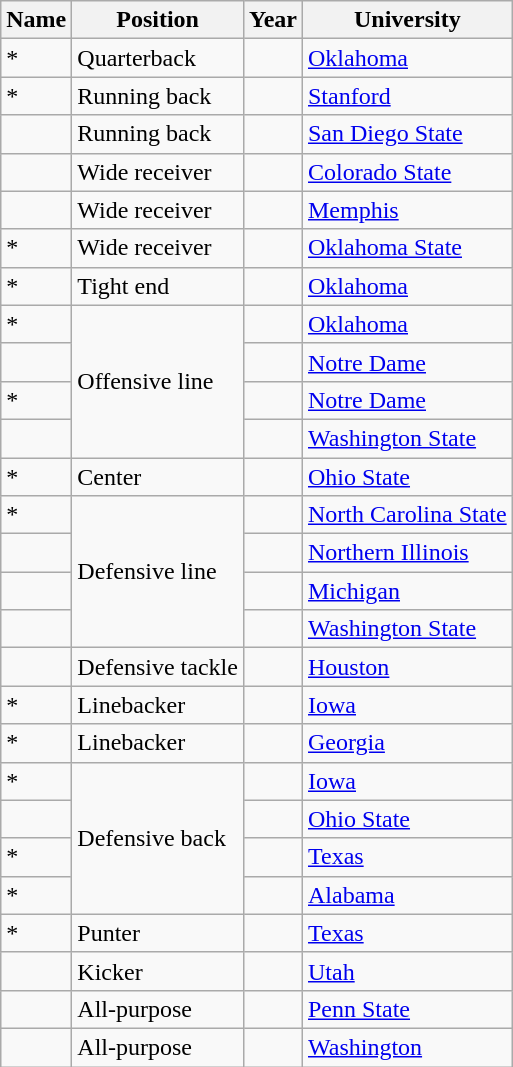<table class="wikitable sortable">
<tr>
<th>Name</th>
<th>Position</th>
<th>Year</th>
<th>University</th>
</tr>
<tr>
<td>*</td>
<td>Quarterback</td>
<td></td>
<td><a href='#'>Oklahoma</a></td>
</tr>
<tr>
<td>*</td>
<td>Running back</td>
<td></td>
<td><a href='#'>Stanford</a></td>
</tr>
<tr>
<td></td>
<td>Running back</td>
<td></td>
<td><a href='#'>San Diego State</a></td>
</tr>
<tr>
<td></td>
<td>Wide receiver</td>
<td></td>
<td><a href='#'>Colorado State</a></td>
</tr>
<tr>
<td></td>
<td>Wide receiver</td>
<td></td>
<td><a href='#'>Memphis</a></td>
</tr>
<tr>
<td>*</td>
<td>Wide receiver</td>
<td></td>
<td><a href='#'>Oklahoma State</a></td>
</tr>
<tr>
<td>*</td>
<td>Tight end</td>
<td></td>
<td><a href='#'>Oklahoma</a></td>
</tr>
<tr>
<td>*</td>
<td rowspan=4>Offensive line</td>
<td></td>
<td><a href='#'>Oklahoma</a></td>
</tr>
<tr>
<td></td>
<td></td>
<td><a href='#'>Notre Dame</a></td>
</tr>
<tr>
<td>*</td>
<td></td>
<td><a href='#'>Notre Dame</a></td>
</tr>
<tr>
<td></td>
<td></td>
<td><a href='#'>Washington State</a></td>
</tr>
<tr>
<td>*</td>
<td>Center</td>
<td></td>
<td><a href='#'>Ohio State</a></td>
</tr>
<tr>
<td>*</td>
<td rowspan=4>Defensive line</td>
<td></td>
<td><a href='#'>North Carolina State</a></td>
</tr>
<tr>
<td></td>
<td></td>
<td><a href='#'>Northern Illinois</a></td>
</tr>
<tr>
<td></td>
<td></td>
<td><a href='#'>Michigan</a></td>
</tr>
<tr>
<td></td>
<td></td>
<td><a href='#'>Washington State</a></td>
</tr>
<tr>
<td></td>
<td>Defensive tackle</td>
<td></td>
<td><a href='#'>Houston</a></td>
</tr>
<tr>
<td>*</td>
<td>Linebacker</td>
<td></td>
<td><a href='#'>Iowa</a></td>
</tr>
<tr>
<td>*</td>
<td>Linebacker</td>
<td></td>
<td><a href='#'>Georgia</a></td>
</tr>
<tr>
<td>*</td>
<td rowspan=4>Defensive back</td>
<td></td>
<td><a href='#'>Iowa</a></td>
</tr>
<tr>
<td></td>
<td></td>
<td><a href='#'>Ohio State</a></td>
</tr>
<tr>
<td>*</td>
<td></td>
<td><a href='#'>Texas</a></td>
</tr>
<tr>
<td>*</td>
<td></td>
<td><a href='#'>Alabama</a></td>
</tr>
<tr>
<td>*</td>
<td>Punter</td>
<td></td>
<td><a href='#'>Texas</a></td>
</tr>
<tr>
<td></td>
<td>Kicker</td>
<td></td>
<td><a href='#'>Utah</a></td>
</tr>
<tr>
<td></td>
<td>All-purpose</td>
<td></td>
<td><a href='#'>Penn State</a></td>
</tr>
<tr>
<td></td>
<td>All-purpose</td>
<td></td>
<td><a href='#'>Washington</a></td>
</tr>
</table>
